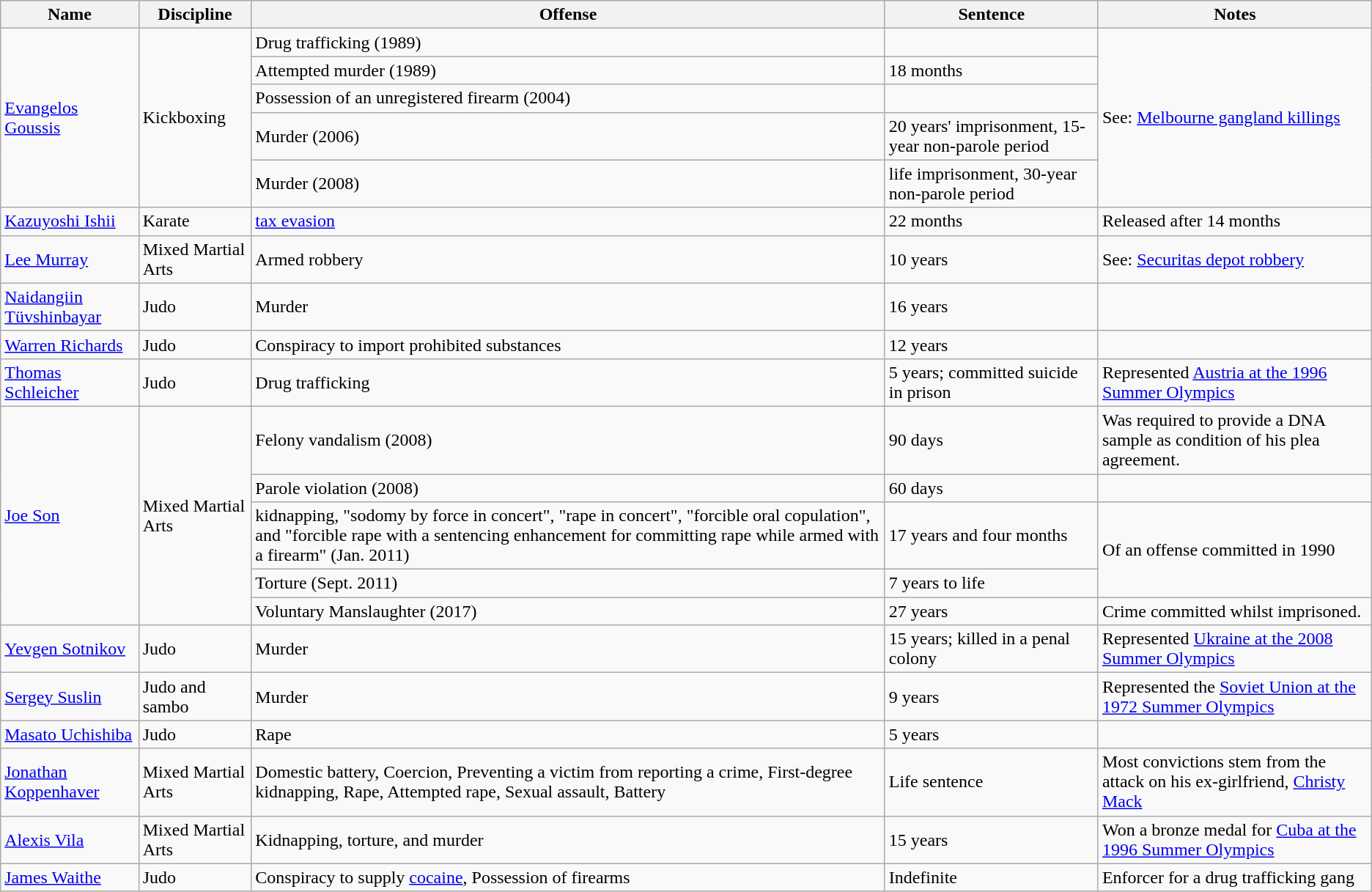<table class="wikitable">
<tr>
<th>Name</th>
<th>Discipline</th>
<th>Offense</th>
<th>Sentence</th>
<th>Notes</th>
</tr>
<tr>
<td rowspan="5"><a href='#'>Evangelos Goussis</a></td>
<td rowspan="5">Kickboxing</td>
<td>Drug trafficking (1989)</td>
<td></td>
<td rowspan="5">See: <a href='#'>Melbourne gangland killings</a></td>
</tr>
<tr>
<td>Attempted murder (1989)</td>
<td>18 months</td>
</tr>
<tr>
<td>Possession of an unregistered firearm (2004)</td>
<td></td>
</tr>
<tr>
<td>Murder (2006)</td>
<td>20 years' imprisonment, 15-year non-parole period</td>
</tr>
<tr>
<td>Murder (2008)</td>
<td>life imprisonment, 30-year non-parole period</td>
</tr>
<tr>
<td><a href='#'>Kazuyoshi Ishii</a></td>
<td>Karate</td>
<td><a href='#'>tax evasion</a></td>
<td>22 months</td>
<td>Released after 14 months</td>
</tr>
<tr>
<td><a href='#'>Lee Murray</a></td>
<td>Mixed Martial Arts</td>
<td>Armed robbery</td>
<td>10 years</td>
<td>See: <a href='#'>Securitas depot robbery</a></td>
</tr>
<tr>
<td><a href='#'>Naidangiin Tüvshinbayar</a></td>
<td>Judo</td>
<td>Murder</td>
<td>16 years</td>
<td></td>
</tr>
<tr>
<td><a href='#'>Warren Richards</a></td>
<td>Judo</td>
<td>Conspiracy to import prohibited substances</td>
<td>12 years</td>
<td></td>
</tr>
<tr>
<td><a href='#'>Thomas Schleicher</a></td>
<td>Judo</td>
<td>Drug trafficking</td>
<td>5 years; committed suicide in prison</td>
<td>Represented <a href='#'>Austria at the 1996 Summer Olympics</a></td>
</tr>
<tr>
<td rowspan="5"><a href='#'>Joe Son</a></td>
<td rowspan="5">Mixed Martial Arts</td>
<td>Felony vandalism (2008)</td>
<td>90 days</td>
<td>Was required to provide a DNA sample as condition of his plea agreement.</td>
</tr>
<tr>
<td>Parole violation (2008)</td>
<td>60 days</td>
<td></td>
</tr>
<tr>
<td>kidnapping, "sodomy by force in concert", "rape in concert", "forcible oral copulation", and "forcible rape with a sentencing enhancement for committing rape while armed with a firearm" (Jan. 2011)</td>
<td>17 years and four months</td>
<td rowspan="2">Of an offense committed in 1990</td>
</tr>
<tr>
<td>Torture (Sept. 2011)</td>
<td>7 years to life</td>
</tr>
<tr>
<td>Voluntary Manslaughter (2017)</td>
<td>27 years</td>
<td>Crime committed whilst imprisoned.</td>
</tr>
<tr>
<td><a href='#'>Yevgen Sotnikov</a></td>
<td>Judo</td>
<td>Murder</td>
<td>15 years; killed in a penal colony</td>
<td>Represented <a href='#'>Ukraine at the 2008 Summer Olympics</a></td>
</tr>
<tr>
<td><a href='#'>Sergey Suslin</a></td>
<td>Judo and sambo</td>
<td>Murder</td>
<td>9 years</td>
<td>Represented the <a href='#'>Soviet Union at the 1972 Summer Olympics</a></td>
</tr>
<tr>
<td><a href='#'>Masato Uchishiba</a></td>
<td>Judo</td>
<td>Rape</td>
<td>5 years</td>
<td></td>
</tr>
<tr>
<td><a href='#'>Jonathan Koppenhaver</a></td>
<td>Mixed Martial Arts</td>
<td>Domestic battery, Coercion, Preventing a victim from reporting a crime, First-degree kidnapping, Rape, Attempted rape, Sexual assault, Battery</td>
<td>Life sentence</td>
<td>Most convictions stem from the attack on his ex-girlfriend, <a href='#'>Christy Mack</a></td>
</tr>
<tr>
<td><a href='#'>Alexis Vila</a></td>
<td>Mixed Martial Arts</td>
<td>Kidnapping, torture, and murder</td>
<td>15 years</td>
<td>Won a bronze medal for <a href='#'>Cuba at the 1996 Summer Olympics</a></td>
</tr>
<tr>
<td><a href='#'>James Waithe</a></td>
<td>Judo</td>
<td>Conspiracy to supply <a href='#'>cocaine</a>, Possession of firearms</td>
<td>Indefinite</td>
<td>Enforcer for a drug trafficking gang</td>
</tr>
</table>
